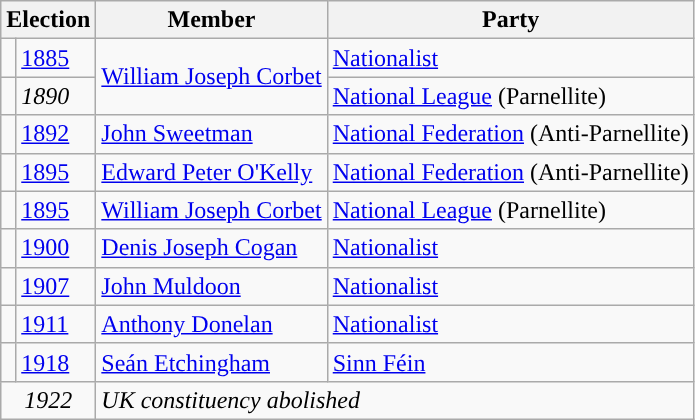<table class="wikitable">
<tr>
<th colspan="2">Election</th>
<th>Member</th>
<th>Party</th>
</tr>
<tr>
<td style="color:inherit;background-color: "></td>
<td><a href='#'>1885</a></td>
<td rowspan="2"><a href='#'>William Joseph Corbet</a></td>
<td><a href='#'>Nationalist</a></td>
</tr>
<tr>
<td style="color:inherit;background-color: "></td>
<td><em>1890</em></td>
<td><a href='#'>National League</a> (Parnellite)</td>
</tr>
<tr>
<td style="color:inherit;background-color: "></td>
<td><a href='#'>1892</a></td>
<td><a href='#'>John Sweetman</a></td>
<td><a href='#'>National Federation</a> (Anti-Parnellite)</td>
</tr>
<tr>
<td style="color:inherit;background-color: "></td>
<td><a href='#'>1895</a></td>
<td><a href='#'>Edward Peter O'Kelly</a></td>
<td><a href='#'>National Federation</a> (Anti-Parnellite)</td>
</tr>
<tr>
<td style="color:inherit;background-color: "></td>
<td><a href='#'>1895</a></td>
<td><a href='#'>William Joseph Corbet</a></td>
<td><a href='#'>National League</a> (Parnellite)</td>
</tr>
<tr>
<td style="color:inherit;background-color: "></td>
<td><a href='#'>1900</a></td>
<td><a href='#'>Denis Joseph Cogan</a></td>
<td><a href='#'>Nationalist</a></td>
</tr>
<tr>
<td style="color:inherit;background-color: "></td>
<td><a href='#'>1907</a></td>
<td><a href='#'>John Muldoon</a></td>
<td><a href='#'>Nationalist</a></td>
</tr>
<tr>
<td style="color:inherit;background-color: "></td>
<td><a href='#'>1911</a></td>
<td><a href='#'>Anthony Donelan</a></td>
<td><a href='#'>Nationalist</a></td>
</tr>
<tr>
<td style="color:inherit;background-color: "></td>
<td><a href='#'>1918</a></td>
<td><a href='#'>Seán Etchingham</a></td>
<td><a href='#'>Sinn Féin</a></td>
</tr>
<tr>
<td colspan="2" align="center"><em>1922</em></td>
<td colspan="3"><em>UK constituency abolished</em></td>
</tr>
</table>
